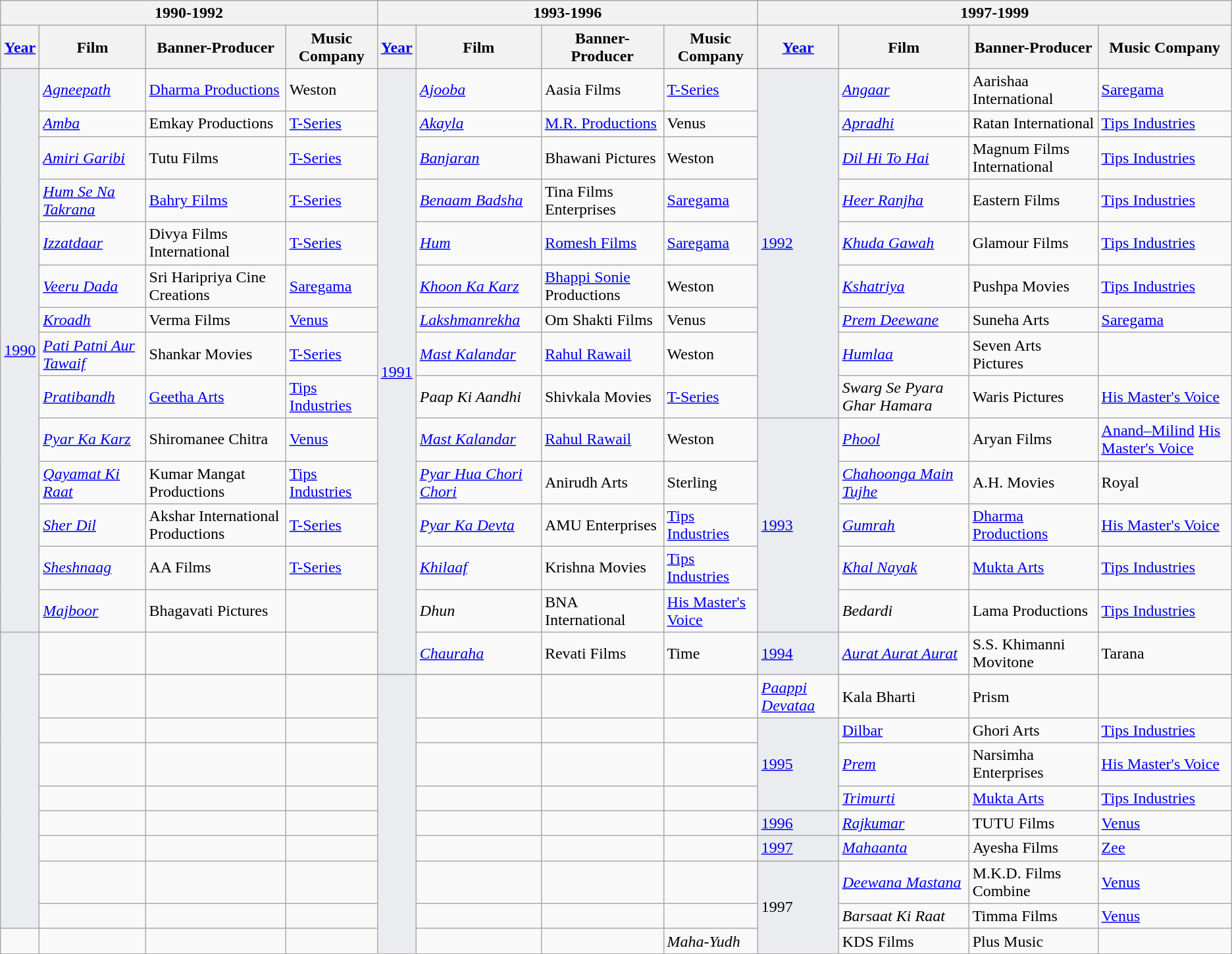<table class="wikitable">
<tr>
<th colspan="4">1990-1992</th>
<th colspan="4">1993-1996</th>
<th colspan="4">1997-1999</th>
</tr>
<tr>
<th style=max-width:2em><a href='#'>Year</a></th>
<th>Film</th>
<th>Banner-Producer</th>
<th>Music Company</th>
<th style=max-width:2em><a href='#'>Year</a></th>
<th>Film</th>
<th>Banner-Producer</th>
<th>Music Company</th>
<th style=max-width:2em><a href='#'>Year</a></th>
<th>Film</th>
<th>Banner-Producer</th>
<th>Music Company</th>
</tr>
<tr>
<td rowspan="14" style="background:#EAECF0; color:black;"><a href='#'>1990</a></td>
<td><em><a href='#'>Agneepath</a></em></td>
<td><a href='#'>Dharma Productions</a></td>
<td>Weston</td>
<td rowspan="15" style="background:#EAECF0; color:black;"><a href='#'>1991</a></td>
<td><em><a href='#'>Ajooba</a></em></td>
<td>Aasia Films</td>
<td><a href='#'>T-Series</a></td>
<td rowspan="9" style="background:#EAECF0; color:black;"><a href='#'>1992</a></td>
<td><em><a href='#'>Angaar</a></em></td>
<td>Aarishaa International</td>
<td><a href='#'>Saregama</a></td>
</tr>
<tr>
<td><em><a href='#'>Amba</a></em></td>
<td>Emkay Productions</td>
<td><a href='#'>T-Series</a></td>
<td><em><a href='#'>Akayla</a></em></td>
<td><a href='#'>M.R. Productions</a></td>
<td>Venus</td>
<td><em><a href='#'>Apradhi</a></em></td>
<td>Ratan International</td>
<td><a href='#'>Tips Industries</a></td>
</tr>
<tr>
<td><em><a href='#'>Amiri Garibi</a></em></td>
<td>Tutu Films</td>
<td><a href='#'>T-Series</a></td>
<td><em><a href='#'>Banjaran</a></em></td>
<td>Bhawani Pictures</td>
<td>Weston</td>
<td><em><a href='#'>Dil Hi To Hai</a></em></td>
<td>Magnum Films International</td>
<td><a href='#'>Tips Industries</a></td>
</tr>
<tr>
<td><em><a href='#'>Hum Se Na Takrana</a></em></td>
<td><a href='#'>Bahry Films</a></td>
<td><a href='#'>T-Series</a></td>
<td><em><a href='#'>Benaam Badsha</a></em></td>
<td>Tina Films Enterprises</td>
<td><a href='#'>Saregama</a></td>
<td><em><a href='#'>Heer Ranjha</a></em></td>
<td>Eastern Films</td>
<td><a href='#'>Tips Industries</a></td>
</tr>
<tr>
<td><em><a href='#'>Izzatdaar</a></em></td>
<td>Divya Films International</td>
<td><a href='#'>T-Series</a></td>
<td><em><a href='#'>Hum</a></em></td>
<td><a href='#'>Romesh Films</a></td>
<td><a href='#'>Saregama</a></td>
<td><em><a href='#'>Khuda Gawah</a></em></td>
<td>Glamour Films</td>
<td><a href='#'>Tips Industries</a></td>
</tr>
<tr>
<td><em><a href='#'>Veeru Dada</a></em></td>
<td>Sri Haripriya Cine Creations</td>
<td><a href='#'>Saregama</a></td>
<td><em><a href='#'>Khoon Ka Karz</a></em></td>
<td><a href='#'>Bhappi Sonie</a> Productions</td>
<td>Weston</td>
<td><em><a href='#'>Kshatriya</a></em></td>
<td>Pushpa Movies</td>
<td><a href='#'>Tips Industries</a></td>
</tr>
<tr>
<td><em><a href='#'>Kroadh</a></em></td>
<td>Verma Films</td>
<td><a href='#'>Venus</a></td>
<td><em><a href='#'>Lakshmanrekha</a></em></td>
<td>Om Shakti Films</td>
<td>Venus</td>
<td><em><a href='#'>Prem Deewane</a></em></td>
<td>Suneha Arts</td>
<td><a href='#'>Saregama</a></td>
</tr>
<tr>
<td><em><a href='#'>Pati Patni Aur Tawaif</a></em></td>
<td>Shankar Movies</td>
<td><a href='#'>T-Series</a></td>
<td><em><a href='#'>Mast Kalandar</a></em></td>
<td><a href='#'>Rahul Rawail</a></td>
<td>Weston</td>
<td><em><a href='#'>Humlaa</a></em></td>
<td>Seven Arts Pictures</td>
<td></td>
</tr>
<tr>
<td><em><a href='#'>Pratibandh</a></em></td>
<td><a href='#'>Geetha Arts</a></td>
<td><a href='#'>Tips Industries</a></td>
<td><em>Paap Ki Aandhi</em></td>
<td>Shivkala Movies</td>
<td><a href='#'>T-Series</a></td>
<td><em>Swarg Se Pyara Ghar Hamara</em></td>
<td>Waris Pictures</td>
<td><a href='#'>His Master's Voice</a></td>
</tr>
<tr>
<td><em><a href='#'>Pyar Ka Karz</a></em></td>
<td>Shiromanee Chitra</td>
<td><a href='#'>Venus</a></td>
<td><em><a href='#'>Mast Kalandar</a></em></td>
<td><a href='#'>Rahul Rawail</a></td>
<td>Weston</td>
<td rowspan="5" style="background:#EAECF0; color:black;"><a href='#'>1993</a></td>
<td><em><a href='#'>Phool</a></em></td>
<td>Aryan Films</td>
<td><a href='#'>Anand–Milind</a> <a href='#'>His Master's Voice</a></td>
</tr>
<tr>
<td><em><a href='#'>Qayamat Ki Raat</a></em></td>
<td>Kumar Mangat Productions</td>
<td><a href='#'>Tips Industries</a></td>
<td><em><a href='#'>Pyar Hua Chori Chori</a></em></td>
<td>Anirudh Arts</td>
<td>Sterling</td>
<td><em><a href='#'>Chahoonga Main Tujhe</a></em></td>
<td>A.H. Movies</td>
<td>Royal</td>
</tr>
<tr>
<td><em><a href='#'>Sher Dil</a></em></td>
<td>Akshar International Productions</td>
<td><a href='#'>T-Series</a></td>
<td><em><a href='#'>Pyar Ka Devta</a></em></td>
<td>AMU Enterprises</td>
<td><a href='#'>Tips Industries</a></td>
<td><em><a href='#'>Gumrah</a></em></td>
<td><a href='#'>Dharma Productions</a></td>
<td><a href='#'>His Master's Voice</a></td>
</tr>
<tr>
<td><em><a href='#'>Sheshnaag</a></em></td>
<td>AA Films</td>
<td><a href='#'>T-Series</a></td>
<td><em><a href='#'>Khilaaf</a></em></td>
<td>Krishna Movies</td>
<td><a href='#'>Tips Industries</a></td>
<td><em><a href='#'>Khal Nayak</a></em></td>
<td><a href='#'>Mukta Arts</a></td>
<td><a href='#'>Tips Industries</a></td>
</tr>
<tr>
<td><em><a href='#'>Majboor</a></em></td>
<td>Bhagavati Pictures</td>
<td></td>
<td><em>Dhun</em></td>
<td>BNA International</td>
<td><a href='#'>His Master's Voice</a></td>
<td><em>Bedardi</em></td>
<td>Lama Productions</td>
<td><a href='#'>Tips Industries</a></td>
</tr>
<tr>
<td rowspan="10" style="background:#EAECF0; color:black;"></td>
<td></td>
<td></td>
<td></td>
<td><em><a href='#'>Chauraha</a></em></td>
<td>Revati Films</td>
<td>Time</td>
<td rowspan="2" style="background:#EAECF0; color:black;"><a href='#'>1994</a></td>
<td><em><a href='#'>Aurat Aurat Aurat</a></em></td>
<td>S.S. Khimanni Movitone</td>
<td>Tarana</td>
</tr>
<tr>
</tr>
<tr>
<td></td>
<td></td>
<td></td>
<td rowspan="9" style="background:#EAECF0; color:black;"></td>
<td></td>
<td></td>
<td></td>
<td><em><a href='#'>Paappi Devataa</a></em></td>
<td>Kala Bharti</td>
<td>Prism</td>
<td></td>
</tr>
<tr>
<td></td>
<td></td>
<td></td>
<td></td>
<td></td>
<td></td>
<td rowspan="3" style="background:#EAECF0; color:black;"><a href='#'>1995</a></td>
<td><a href='#'>Dilbar</a></td>
<td>Ghori Arts</td>
<td><a href='#'>Tips Industries</a></td>
</tr>
<tr>
<td></td>
<td></td>
<td></td>
<td></td>
<td></td>
<td></td>
<td><em><a href='#'>Prem</a></em></td>
<td>Narsimha Enterprises</td>
<td><a href='#'>His Master's Voice</a></td>
</tr>
<tr>
<td></td>
<td></td>
<td></td>
<td></td>
<td></td>
<td></td>
<td><em><a href='#'>Trimurti</a></em></td>
<td><a href='#'>Mukta Arts</a></td>
<td><a href='#'>Tips Industries</a></td>
</tr>
<tr>
<td></td>
<td></td>
<td></td>
<td></td>
<td></td>
<td></td>
<td style="background:#EAECF0; color:black;"><a href='#'>1996</a></td>
<td><em><a href='#'>Rajkumar</a></em></td>
<td>TUTU Films</td>
<td><a href='#'>Venus</a></td>
</tr>
<tr>
<td></td>
<td></td>
<td></td>
<td></td>
<td></td>
<td></td>
<td style="background:#EAECF0; color:black;"><a href='#'>1997</a></td>
<td><em><a href='#'>Mahaanta</a></em></td>
<td>Ayesha Films</td>
<td><a href='#'>Zee</a></td>
</tr>
<tr>
<td></td>
<td></td>
<td></td>
<td></td>
<td></td>
<td></td>
<td rowspan="3" style="background:#EAECF0; color:black;">1997</td>
<td><em><a href='#'>Deewana Mastana</a></em></td>
<td>M.K.D. Films Combine</td>
<td><a href='#'>Venus</a></td>
</tr>
<tr>
<td></td>
<td></td>
<td></td>
<td></td>
<td></td>
<td></td>
<td><em>Barsaat Ki Raat</em></td>
<td>Timma Films</td>
<td><a href='#'>Venus</a></td>
</tr>
<tr>
<td></td>
<td></td>
<td></td>
<td></td>
<td></td>
<td></td>
<td><em>Maha-Yudh</em></td>
<td>KDS Films</td>
<td>Plus Music</td>
</tr>
</table>
